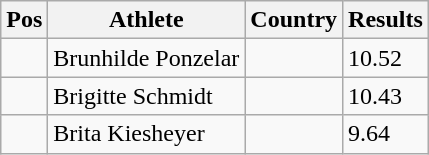<table class="wikitable">
<tr>
<th>Pos</th>
<th>Athlete</th>
<th>Country</th>
<th>Results</th>
</tr>
<tr>
<td align="center"></td>
<td>Brunhilde Ponzelar</td>
<td></td>
<td>10.52</td>
</tr>
<tr>
<td align="center"></td>
<td>Brigitte Schmidt</td>
<td></td>
<td>10.43</td>
</tr>
<tr>
<td align="center"></td>
<td>Brita Kiesheyer</td>
<td></td>
<td>9.64</td>
</tr>
</table>
